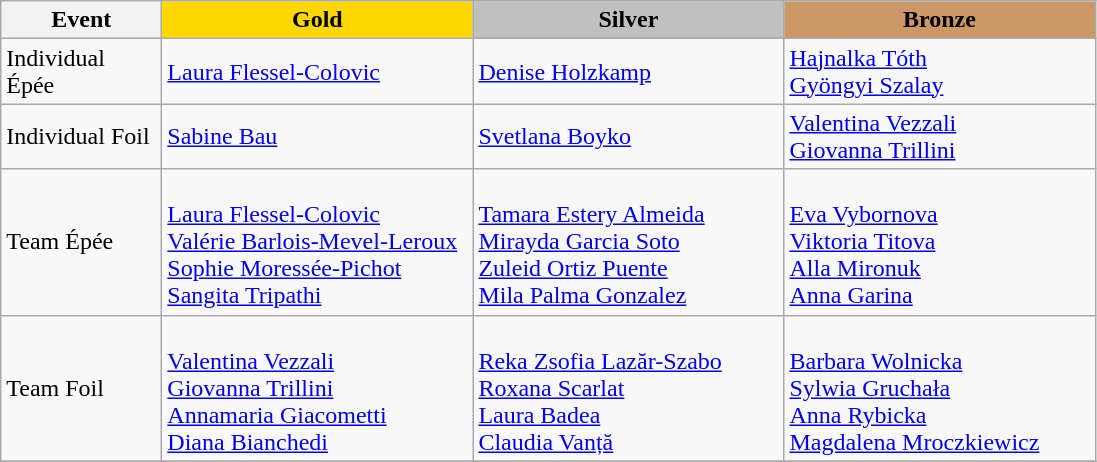<table class="wikitable">
<tr>
<th width="100">Event</th>
<th style="background-color:gold;" width="200"> Gold</th>
<th style="background-color:silver;" width="200"> Silver</th>
<th style="background-color:#CC9966;" width="200"> Bronze</th>
</tr>
<tr>
<td>Individual Épée</td>
<td> <a href='#'>Laura Flessel-Colovic</a></td>
<td> <a href='#'>Denise Holzkamp</a></td>
<td> <a href='#'>Hajnalka Tóth</a> <br>  <a href='#'>Gyöngyi Szalay</a></td>
</tr>
<tr>
<td>Individual Foil</td>
<td> <a href='#'>Sabine Bau</a></td>
<td> <a href='#'>Svetlana Boyko</a></td>
<td> <a href='#'>Valentina Vezzali</a> <br>  <a href='#'>Giovanna Trillini</a></td>
</tr>
<tr>
<td>Team Épée</td>
<td> <br> <a href='#'>Laura Flessel-Colovic</a> <br> <a href='#'>Valérie Barlois-Mevel-Leroux</a> <br> <a href='#'>Sophie Moressée-Pichot</a> <br> <a href='#'>Sangita Tripathi</a></td>
<td> <br> <a href='#'>Tamara Estery Almeida</a> <br> <a href='#'>Mirayda Garcia Soto</a> <br> <a href='#'>Zuleid Ortiz Puente</a> <br> <a href='#'>Mila Palma Gonzalez</a></td>
<td> <br> <a href='#'>Eva Vybornova</a> <br> <a href='#'>Viktoria Titova</a> <br> <a href='#'>Alla Mironuk</a> <br> <a href='#'>Anna Garina</a></td>
</tr>
<tr>
<td>Team Foil</td>
<td> <br> <a href='#'>Valentina Vezzali</a> <br> <a href='#'>Giovanna Trillini</a> <br> <a href='#'>Annamaria Giacometti</a> <br> <a href='#'>Diana Bianchedi</a></td>
<td> <br> <a href='#'>Reka Zsofia Lazăr-Szabo</a> <br> <a href='#'>Roxana Scarlat</a> <br> <a href='#'>Laura Badea</a> <br> <a href='#'>Claudia Vanță</a></td>
<td> <br> <a href='#'>Barbara Wolnicka</a> <br> <a href='#'>Sylwia Gruchała</a> <br> <a href='#'>Anna Rybicka</a> <br> <a href='#'>Magdalena Mroczkiewicz</a></td>
</tr>
<tr>
</tr>
</table>
